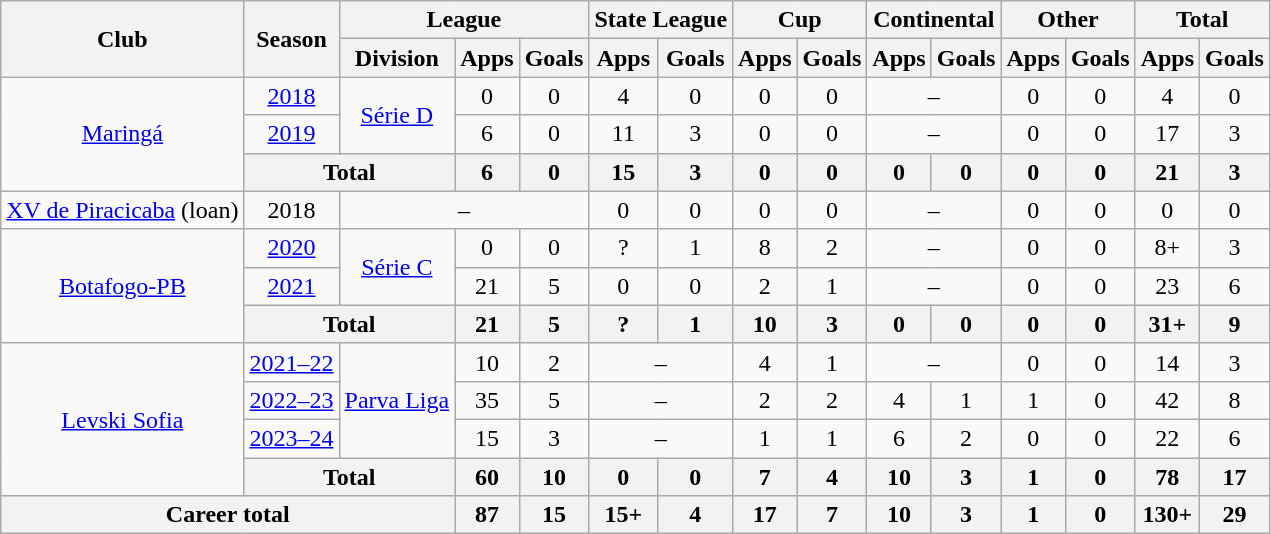<table class="wikitable" style="text-align:center">
<tr>
<th rowspan="2">Club</th>
<th rowspan="2">Season</th>
<th colspan="3">League</th>
<th colspan="2">State League</th>
<th colspan="2">Cup</th>
<th colspan="2">Continental</th>
<th colspan="2">Other</th>
<th colspan="2">Total</th>
</tr>
<tr>
<th>Division</th>
<th>Apps</th>
<th>Goals</th>
<th>Apps</th>
<th>Goals</th>
<th>Apps</th>
<th>Goals</th>
<th>Apps</th>
<th>Goals</th>
<th>Apps</th>
<th>Goals</th>
<th>Apps</th>
<th>Goals</th>
</tr>
<tr>
<td rowspan="3"><a href='#'>Maringá</a></td>
<td><a href='#'>2018</a></td>
<td rowspan="2"><a href='#'>Série D</a></td>
<td>0</td>
<td>0</td>
<td>4</td>
<td>0</td>
<td>0</td>
<td>0</td>
<td colspan="2">–</td>
<td>0</td>
<td>0</td>
<td>4</td>
<td>0</td>
</tr>
<tr>
<td><a href='#'>2019</a></td>
<td>6</td>
<td>0</td>
<td>11</td>
<td>3</td>
<td>0</td>
<td>0</td>
<td colspan="2">–</td>
<td>0</td>
<td>0</td>
<td>17</td>
<td>3</td>
</tr>
<tr>
<th colspan="2">Total</th>
<th>6</th>
<th>0</th>
<th>15</th>
<th>3</th>
<th>0</th>
<th>0</th>
<th>0</th>
<th>0</th>
<th>0</th>
<th>0</th>
<th>21</th>
<th>3</th>
</tr>
<tr>
<td><a href='#'>XV de Piracicaba</a> (loan)</td>
<td>2018</td>
<td colspan="3">–</td>
<td>0</td>
<td>0</td>
<td>0</td>
<td>0</td>
<td colspan="2">–</td>
<td>0</td>
<td>0</td>
<td>0</td>
<td>0</td>
</tr>
<tr>
<td rowspan="3"><a href='#'>Botafogo-PB</a></td>
<td><a href='#'>2020</a></td>
<td rowspan="2"><a href='#'>Série C</a></td>
<td>0</td>
<td>0</td>
<td>?</td>
<td>1</td>
<td>8</td>
<td>2</td>
<td colspan="2">–</td>
<td>0</td>
<td>0</td>
<td>8+</td>
<td>3</td>
</tr>
<tr>
<td><a href='#'>2021</a></td>
<td>21</td>
<td>5</td>
<td>0</td>
<td>0</td>
<td>2</td>
<td>1</td>
<td colspan="2">–</td>
<td>0</td>
<td>0</td>
<td>23</td>
<td>6</td>
</tr>
<tr>
<th colspan="2">Total</th>
<th>21</th>
<th>5</th>
<th>?</th>
<th>1</th>
<th>10</th>
<th>3</th>
<th>0</th>
<th>0</th>
<th>0</th>
<th>0</th>
<th>31+</th>
<th>9</th>
</tr>
<tr>
<td rowspan="4"><a href='#'>Levski Sofia</a></td>
<td><a href='#'>2021–22</a></td>
<td rowspan="3"><a href='#'>Parva Liga</a></td>
<td>10</td>
<td>2</td>
<td colspan="2">–</td>
<td>4</td>
<td>1</td>
<td colspan="2">–</td>
<td>0</td>
<td>0</td>
<td>14</td>
<td>3</td>
</tr>
<tr>
<td><a href='#'>2022–23</a></td>
<td>35</td>
<td>5</td>
<td colspan="2">–</td>
<td>2</td>
<td>2</td>
<td>4</td>
<td>1</td>
<td>1</td>
<td>0</td>
<td>42</td>
<td>8</td>
</tr>
<tr>
<td><a href='#'>2023–24</a></td>
<td>15</td>
<td>3</td>
<td colspan="2">–</td>
<td>1</td>
<td>1</td>
<td>6</td>
<td>2</td>
<td>0</td>
<td>0</td>
<td>22</td>
<td>6</td>
</tr>
<tr>
<th colspan="2">Total</th>
<th>60</th>
<th>10</th>
<th>0</th>
<th>0</th>
<th>7</th>
<th>4</th>
<th>10</th>
<th>3</th>
<th>1</th>
<th>0</th>
<th>78</th>
<th>17</th>
</tr>
<tr>
<th colspan="3">Career total</th>
<th>87</th>
<th>15</th>
<th>15+</th>
<th>4</th>
<th>17</th>
<th>7</th>
<th>10</th>
<th>3</th>
<th>1</th>
<th>0</th>
<th>130+</th>
<th>29</th>
</tr>
</table>
